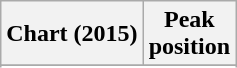<table class="wikitable sortable plainrowheaders">
<tr>
<th>Chart (2015)</th>
<th>Peak<br>position</th>
</tr>
<tr>
</tr>
<tr>
</tr>
</table>
